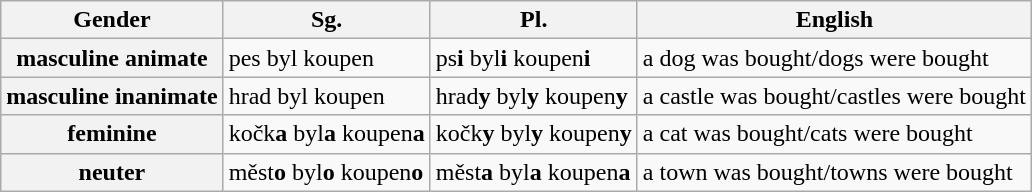<table class=wikitable>
<tr>
<th>Gender</th>
<th>Sg.</th>
<th>Pl.</th>
<th>English</th>
</tr>
<tr>
<th>masculine animate</th>
<td>pes byl koupen</td>
<td>ps<strong>i</strong> byl<strong>i</strong> koupen<strong>i</strong></td>
<td>a dog was bought/dogs were bought</td>
</tr>
<tr>
<th>masculine inanimate</th>
<td>hrad byl koupen</td>
<td>hrad<strong>y</strong> byl<strong>y</strong> koupen<strong>y</strong></td>
<td>a castle was bought/castles were bought</td>
</tr>
<tr>
<th>feminine</th>
<td>kočk<strong>a</strong> byl<strong>a</strong> koupen<strong>a</strong></td>
<td>kočk<strong>y</strong> byl<strong>y</strong> koupen<strong>y</strong></td>
<td>a cat was bought/cats were bought</td>
</tr>
<tr>
<th>neuter</th>
<td>měst<strong>o</strong> byl<strong>o</strong> koupen<strong>o</strong></td>
<td>měst<strong>a</strong> byl<strong>a</strong> koupen<strong>a</strong></td>
<td>a town was bought/towns were bought</td>
</tr>
</table>
